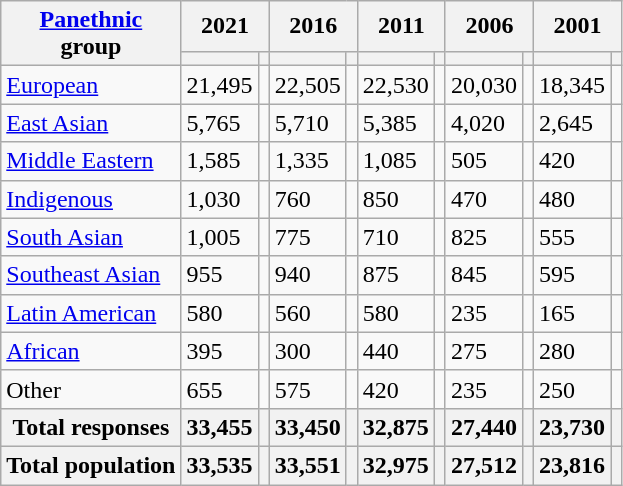<table class="wikitable collapsible sortable">
<tr>
<th rowspan="2"><a href='#'>Panethnic</a><br>group</th>
<th colspan="2">2021</th>
<th colspan="2">2016</th>
<th colspan="2">2011</th>
<th colspan="2">2006</th>
<th colspan="2">2001</th>
</tr>
<tr>
<th><a href='#'></a></th>
<th></th>
<th></th>
<th></th>
<th></th>
<th></th>
<th></th>
<th></th>
<th></th>
<th></th>
</tr>
<tr>
<td><a href='#'>European</a></td>
<td>21,495</td>
<td></td>
<td>22,505</td>
<td></td>
<td>22,530</td>
<td></td>
<td>20,030</td>
<td></td>
<td>18,345</td>
<td></td>
</tr>
<tr>
<td><a href='#'>East Asian</a></td>
<td>5,765</td>
<td></td>
<td>5,710</td>
<td></td>
<td>5,385</td>
<td></td>
<td>4,020</td>
<td></td>
<td>2,645</td>
<td></td>
</tr>
<tr>
<td><a href='#'>Middle Eastern</a></td>
<td>1,585</td>
<td></td>
<td>1,335</td>
<td></td>
<td>1,085</td>
<td></td>
<td>505</td>
<td></td>
<td>420</td>
<td></td>
</tr>
<tr>
<td><a href='#'>Indigenous</a></td>
<td>1,030</td>
<td></td>
<td>760</td>
<td></td>
<td>850</td>
<td></td>
<td>470</td>
<td></td>
<td>480</td>
<td></td>
</tr>
<tr>
<td><a href='#'>South Asian</a></td>
<td>1,005</td>
<td></td>
<td>775</td>
<td></td>
<td>710</td>
<td></td>
<td>825</td>
<td></td>
<td>555</td>
<td></td>
</tr>
<tr>
<td><a href='#'>Southeast Asian</a></td>
<td>955</td>
<td></td>
<td>940</td>
<td></td>
<td>875</td>
<td></td>
<td>845</td>
<td></td>
<td>595</td>
<td></td>
</tr>
<tr>
<td><a href='#'>Latin American</a></td>
<td>580</td>
<td></td>
<td>560</td>
<td></td>
<td>580</td>
<td></td>
<td>235</td>
<td></td>
<td>165</td>
<td></td>
</tr>
<tr>
<td><a href='#'>African</a></td>
<td>395</td>
<td></td>
<td>300</td>
<td></td>
<td>440</td>
<td></td>
<td>275</td>
<td></td>
<td>280</td>
<td></td>
</tr>
<tr>
<td>Other</td>
<td>655</td>
<td></td>
<td>575</td>
<td></td>
<td>420</td>
<td></td>
<td>235</td>
<td></td>
<td>250</td>
<td></td>
</tr>
<tr>
<th>Total responses</th>
<th>33,455</th>
<th></th>
<th>33,450</th>
<th></th>
<th>32,875</th>
<th></th>
<th>27,440</th>
<th></th>
<th>23,730</th>
<th></th>
</tr>
<tr>
<th>Total population</th>
<th>33,535</th>
<th></th>
<th>33,551</th>
<th></th>
<th>32,975</th>
<th></th>
<th>27,512</th>
<th></th>
<th>23,816</th>
<th></th>
</tr>
</table>
